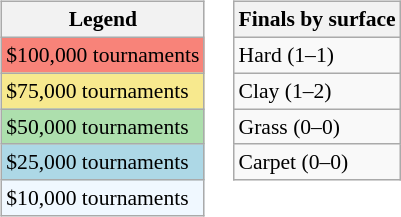<table>
<tr valign=top>
<td><br><table class="wikitable" style=font-size:90%>
<tr>
<th>Legend</th>
</tr>
<tr style="background:#f88379;">
<td>$100,000 tournaments</td>
</tr>
<tr style="background:#f7e98e;">
<td>$75,000 tournaments</td>
</tr>
<tr style="background:#addfad;">
<td>$50,000 tournaments</td>
</tr>
<tr style="background:lightblue;">
<td>$25,000 tournaments</td>
</tr>
<tr style="background:#f0f8ff;">
<td>$10,000 tournaments</td>
</tr>
</table>
</td>
<td><br><table class="wikitable" style=font-size:90%>
<tr>
<th>Finals by surface</th>
</tr>
<tr>
<td>Hard (1–1)</td>
</tr>
<tr>
<td>Clay (1–2)</td>
</tr>
<tr>
<td>Grass (0–0)</td>
</tr>
<tr>
<td>Carpet (0–0)</td>
</tr>
</table>
</td>
</tr>
</table>
